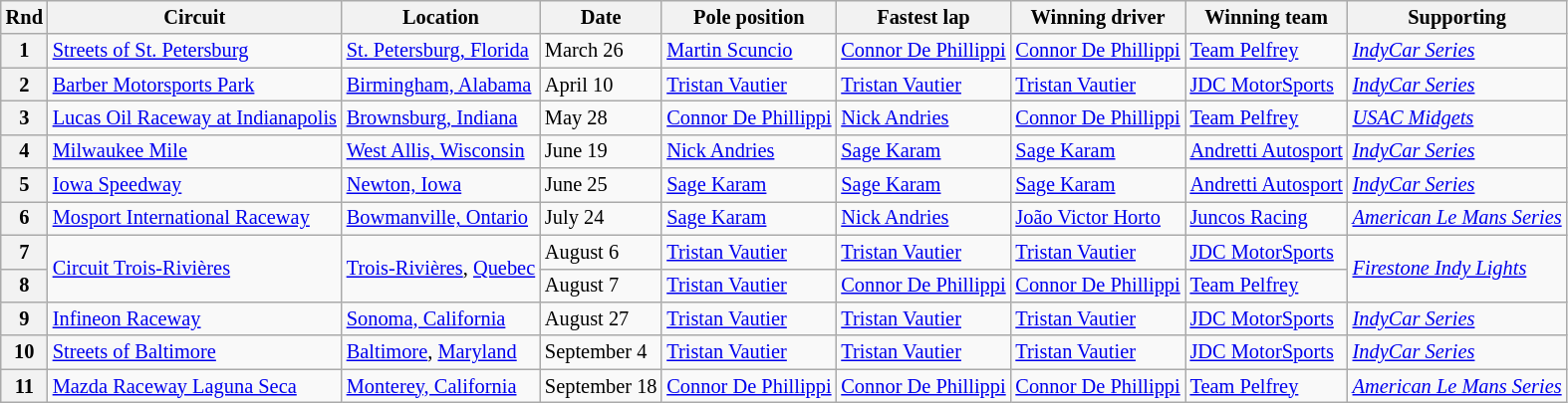<table class="wikitable" style="font-size: 85%;">
<tr>
<th Round>Rnd</th>
<th>Circuit</th>
<th>Location</th>
<th>Date</th>
<th>Pole position</th>
<th>Fastest lap</th>
<th>Winning driver</th>
<th>Winning team</th>
<th>Supporting</th>
</tr>
<tr>
<th>1</th>
<td><a href='#'>Streets of St. Petersburg</a></td>
<td><a href='#'>St. Petersburg, Florida</a></td>
<td>March 26</td>
<td> <a href='#'>Martin Scuncio</a></td>
<td> <a href='#'>Connor De Phillippi</a></td>
<td> <a href='#'>Connor De Phillippi</a></td>
<td> <a href='#'>Team Pelfrey</a></td>
<td><em><a href='#'>IndyCar Series</a></em></td>
</tr>
<tr>
<th>2</th>
<td><a href='#'>Barber Motorsports Park</a></td>
<td><a href='#'>Birmingham, Alabama</a></td>
<td>April 10</td>
<td> <a href='#'>Tristan Vautier</a></td>
<td> <a href='#'>Tristan Vautier</a></td>
<td> <a href='#'>Tristan Vautier</a></td>
<td> <a href='#'>JDC MotorSports</a></td>
<td><em><a href='#'>IndyCar Series</a></em></td>
</tr>
<tr>
<th>3</th>
<td><a href='#'>Lucas Oil Raceway at Indianapolis</a></td>
<td><a href='#'>Brownsburg, Indiana</a></td>
<td>May 28</td>
<td> <a href='#'>Connor De Phillippi</a></td>
<td> <a href='#'>Nick Andries</a></td>
<td> <a href='#'>Connor De Phillippi</a></td>
<td> <a href='#'>Team Pelfrey</a></td>
<td><em><a href='#'>USAC Midgets</a></em></td>
</tr>
<tr>
<th>4</th>
<td><a href='#'>Milwaukee Mile</a></td>
<td><a href='#'>West Allis, Wisconsin</a></td>
<td>June 19</td>
<td> <a href='#'>Nick Andries</a></td>
<td> <a href='#'>Sage Karam</a></td>
<td> <a href='#'>Sage Karam</a></td>
<td> <a href='#'>Andretti Autosport</a></td>
<td><em><a href='#'>IndyCar Series</a></em></td>
</tr>
<tr>
<th>5</th>
<td><a href='#'>Iowa Speedway</a></td>
<td><a href='#'>Newton, Iowa</a></td>
<td>June 25</td>
<td> <a href='#'>Sage Karam</a></td>
<td> <a href='#'>Sage Karam</a></td>
<td> <a href='#'>Sage Karam</a></td>
<td> <a href='#'>Andretti Autosport</a></td>
<td><em><a href='#'>IndyCar Series</a></em></td>
</tr>
<tr>
<th>6</th>
<td><a href='#'>Mosport International Raceway</a></td>
<td><a href='#'>Bowmanville, Ontario</a></td>
<td>July 24</td>
<td> <a href='#'>Sage Karam</a></td>
<td> <a href='#'>Nick Andries</a></td>
<td> <a href='#'>João Victor Horto</a></td>
<td> <a href='#'>Juncos Racing</a></td>
<td><em><a href='#'>American Le Mans Series</a></em></td>
</tr>
<tr>
<th>7</th>
<td rowspan=2><a href='#'>Circuit Trois-Rivières</a></td>
<td rowspan=2><a href='#'>Trois-Rivières</a>, <a href='#'>Quebec</a></td>
<td>August 6</td>
<td> <a href='#'>Tristan Vautier</a></td>
<td> <a href='#'>Tristan Vautier</a></td>
<td> <a href='#'>Tristan Vautier</a></td>
<td> <a href='#'>JDC MotorSports</a></td>
<td rowspan=2><em><a href='#'>Firestone Indy Lights</a></em></td>
</tr>
<tr>
<th>8</th>
<td>August 7</td>
<td> <a href='#'>Tristan Vautier</a></td>
<td> <a href='#'>Connor De Phillippi</a></td>
<td> <a href='#'>Connor De Phillippi</a></td>
<td> <a href='#'>Team Pelfrey</a></td>
</tr>
<tr>
<th>9</th>
<td><a href='#'>Infineon Raceway</a></td>
<td><a href='#'>Sonoma, California</a></td>
<td>August 27</td>
<td> <a href='#'>Tristan Vautier</a></td>
<td> <a href='#'>Tristan Vautier</a></td>
<td> <a href='#'>Tristan Vautier</a></td>
<td> <a href='#'>JDC MotorSports</a></td>
<td><em><a href='#'>IndyCar Series</a></em></td>
</tr>
<tr>
<th>10</th>
<td><a href='#'>Streets of Baltimore</a></td>
<td><a href='#'>Baltimore</a>, <a href='#'>Maryland</a></td>
<td>September 4</td>
<td> <a href='#'>Tristan Vautier</a></td>
<td> <a href='#'>Tristan Vautier</a></td>
<td> <a href='#'>Tristan Vautier</a></td>
<td> <a href='#'>JDC MotorSports</a></td>
<td><em><a href='#'>IndyCar Series</a></em></td>
</tr>
<tr>
<th>11</th>
<td><a href='#'>Mazda Raceway Laguna Seca</a></td>
<td><a href='#'>Monterey, California</a></td>
<td>September 18</td>
<td> <a href='#'>Connor De Phillippi</a></td>
<td> <a href='#'>Connor De Phillippi</a></td>
<td> <a href='#'>Connor De Phillippi</a></td>
<td> <a href='#'>Team Pelfrey</a></td>
<td><em><a href='#'>American Le Mans Series</a></em></td>
</tr>
</table>
